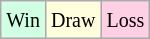<table class="wikitable">
<tr>
<td style="background:#d0ffe3;"><small>Win</small></td>
<td style="background:#ffd;"><small>Draw</small></td>
<td style="background:#ffd0e3;"><small>Loss</small></td>
</tr>
</table>
